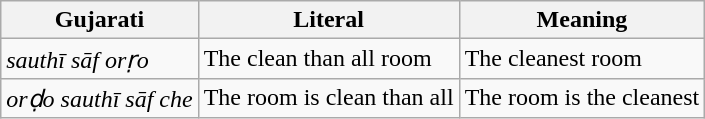<table class="wikitable">
<tr>
<th>Gujarati</th>
<th>Literal</th>
<th>Meaning</th>
</tr>
<tr>
<td><em>sauthī sāf orṛo</em></td>
<td>The clean than all room</td>
<td>The cleanest room</td>
</tr>
<tr>
<td><em>orḍo sauthī sāf che</em></td>
<td>The room is clean than all</td>
<td>The room is the cleanest</td>
</tr>
</table>
